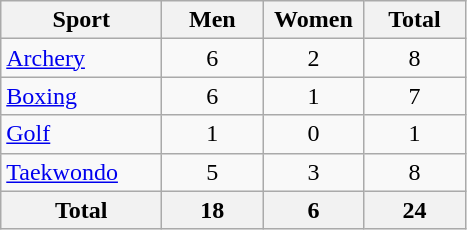<table class="wikitable" style="text-align:center;">
<tr>
<th width=100>Sport</th>
<th width=60>Men</th>
<th width=60>Women</th>
<th width=60>Total</th>
</tr>
<tr>
<td align=left><a href='#'>Archery</a></td>
<td>6</td>
<td>2</td>
<td>8</td>
</tr>
<tr>
<td align=left><a href='#'>Boxing</a></td>
<td>6</td>
<td>1</td>
<td>7</td>
</tr>
<tr>
<td align=left><a href='#'>Golf</a></td>
<td>1</td>
<td>0</td>
<td>1</td>
</tr>
<tr>
<td align=left><a href='#'>Taekwondo</a></td>
<td>5</td>
<td>3</td>
<td>8</td>
</tr>
<tr>
<th>Total</th>
<th>18</th>
<th>6</th>
<th>24</th>
</tr>
</table>
